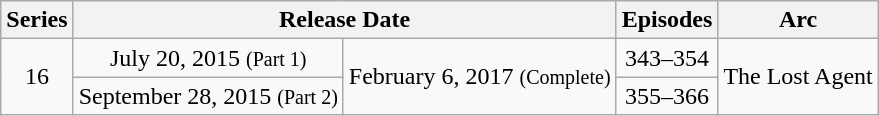<table class="wikitable" style="text-align:center;">
<tr>
<th>Series</th>
<th colspan="2">Release Date</th>
<th>Episodes</th>
<th>Arc</th>
</tr>
<tr>
<td rowspan="2">16</td>
<td>July 20, 2015 <small>(Part 1)</small></td>
<td rowspan="2">February 6, 2017 <small>(Complete)</small></td>
<td>343–354</td>
<td rowspan="2">The Lost Agent</td>
</tr>
<tr>
<td>September 28, 2015 <small>(Part 2)</small></td>
<td>355–366</td>
</tr>
</table>
